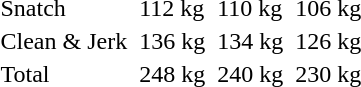<table>
<tr>
<td>Snatch</td>
<td></td>
<td>112 kg</td>
<td></td>
<td>110 kg</td>
<td></td>
<td>106 kg</td>
</tr>
<tr>
<td>Clean & Jerk</td>
<td></td>
<td>136 kg</td>
<td></td>
<td>134 kg</td>
<td></td>
<td>126 kg</td>
</tr>
<tr>
<td>Total</td>
<td></td>
<td>248 kg</td>
<td></td>
<td>240 kg</td>
<td></td>
<td>230 kg</td>
</tr>
</table>
